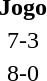<table>
<tr>
<th width=125></th>
<th width=auto>Jogo</th>
<th width=125></th>
</tr>
<tr>
<td align=right><strong></strong></td>
<td align=center>7-3</td>
<td align=left></td>
</tr>
<tr>
<td align=right><strong></strong></td>
<td align=center>8-0</td>
<td align=left></td>
</tr>
</table>
